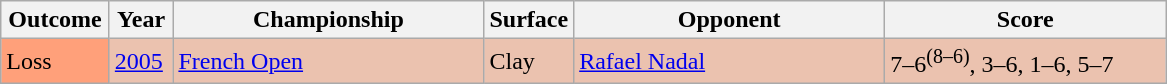<table class='sortable wikitable'>
<tr>
<th style="width:65px">Outcome</th>
<th style="width:35px">Year</th>
<th style="width:200px">Championship</th>
<th style="width:50px">Surface</th>
<th style="width:200px">Opponent</th>
<th style="width:180px" class="unsortable">Score</th>
</tr>
<tr bgcolor="#EBC2AF">
<td bgcolor=FFA07A>Loss</td>
<td><a href='#'>2005</a></td>
<td><a href='#'>French Open</a></td>
<td>Clay</td>
<td> <a href='#'>Rafael Nadal</a></td>
<td>7–6<sup>(8–6)</sup>, 3–6, 1–6, 5–7</td>
</tr>
</table>
